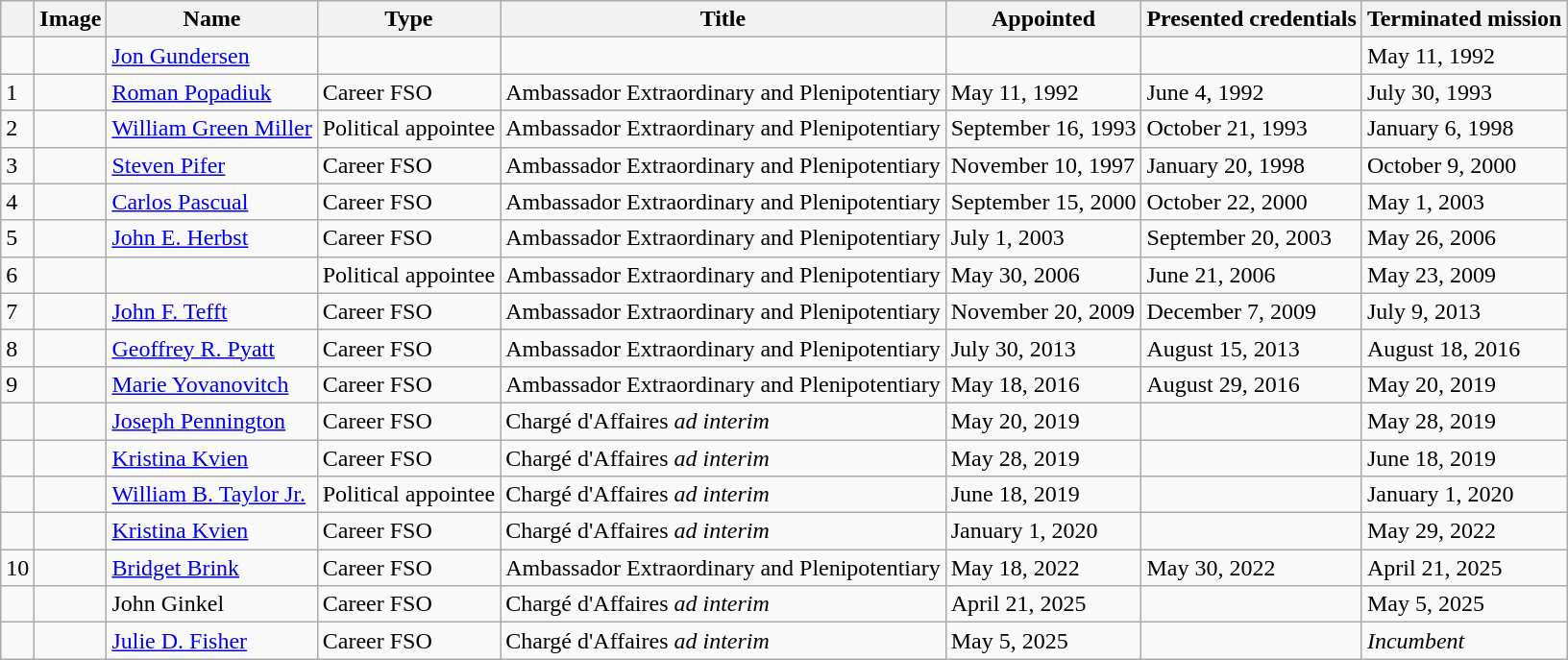<table class="wikitable sortable">
<tr>
<th></th>
<th>Image</th>
<th>Name</th>
<th>Type</th>
<th>Title</th>
<th>Appointed</th>
<th>Presented credentials</th>
<th>Terminated mission</th>
</tr>
<tr>
<td></td>
<td></td>
<td><a href='#'>Jon Gundersen</a></td>
<td></td>
<td></td>
<td></td>
<td></td>
<td>May 11, 1992</td>
</tr>
<tr>
<td>1</td>
<td></td>
<td><a href='#'>Roman Popadiuk</a></td>
<td>Career FSO</td>
<td>Ambassador Extraordinary and Plenipotentiary</td>
<td>May 11, 1992</td>
<td>June 4, 1992</td>
<td>July 30, 1993</td>
</tr>
<tr>
<td>2</td>
<td></td>
<td><a href='#'>William Green Miller</a></td>
<td>Political appointee</td>
<td>Ambassador Extraordinary and Plenipotentiary</td>
<td>September 16, 1993</td>
<td>October 21, 1993</td>
<td>January 6, 1998</td>
</tr>
<tr>
<td>3</td>
<td></td>
<td><a href='#'>Steven Pifer</a></td>
<td>Career FSO</td>
<td>Ambassador Extraordinary and Plenipotentiary</td>
<td>November 10, 1997</td>
<td>January 20, 1998</td>
<td>October 9, 2000</td>
</tr>
<tr>
<td>4</td>
<td></td>
<td><a href='#'>Carlos Pascual</a></td>
<td>Career FSO</td>
<td>Ambassador Extraordinary and Plenipotentiary</td>
<td>September 15, 2000</td>
<td>October 22, 2000</td>
<td>May 1, 2003</td>
</tr>
<tr>
<td>5</td>
<td></td>
<td><a href='#'>John E. Herbst</a></td>
<td>Career FSO</td>
<td>Ambassador Extraordinary and Plenipotentiary</td>
<td>July 1, 2003</td>
<td>September 20, 2003</td>
<td>May 26, 2006</td>
</tr>
<tr>
<td>6</td>
<td></td>
<td></td>
<td>Political appointee</td>
<td>Ambassador Extraordinary and Plenipotentiary</td>
<td>May 30, 2006</td>
<td>June 21, 2006</td>
<td>May 23, 2009</td>
</tr>
<tr>
<td>7</td>
<td></td>
<td><a href='#'>John F. Tefft</a></td>
<td>Career FSO</td>
<td>Ambassador Extraordinary and Plenipotentiary</td>
<td>November 20, 2009</td>
<td>December 7, 2009</td>
<td>July 9, 2013</td>
</tr>
<tr>
<td>8</td>
<td></td>
<td><a href='#'>Geoffrey R. Pyatt</a></td>
<td>Career FSO</td>
<td>Ambassador Extraordinary and Plenipotentiary</td>
<td>July 30, 2013</td>
<td>August 15, 2013</td>
<td>August 18, 2016</td>
</tr>
<tr>
<td>9</td>
<td></td>
<td><a href='#'>Marie Yovanovitch</a></td>
<td>Career FSO</td>
<td>Ambassador Extraordinary and Plenipotentiary</td>
<td>May 18, 2016</td>
<td>August 29, 2016</td>
<td>May 20, 2019</td>
</tr>
<tr>
<td></td>
<td></td>
<td><a href='#'>Joseph Pennington</a></td>
<td>Career FSO</td>
<td>Chargé d'Affaires <em>ad interim</em></td>
<td>May 20, 2019</td>
<td></td>
<td>May 28, 2019</td>
</tr>
<tr>
<td></td>
<td></td>
<td><a href='#'>Kristina Kvien</a></td>
<td>Career FSO</td>
<td>Chargé d'Affaires <em>ad interim</em></td>
<td>May 28, 2019</td>
<td></td>
<td>June 18, 2019</td>
</tr>
<tr>
<td></td>
<td></td>
<td><a href='#'>William B. Taylor Jr.</a></td>
<td>Political appointee</td>
<td>Chargé d'Affaires <em>ad interim</em></td>
<td>June 18, 2019</td>
<td></td>
<td>January 1, 2020</td>
</tr>
<tr>
<td></td>
<td></td>
<td><a href='#'>Kristina Kvien</a></td>
<td>Career FSO</td>
<td>Chargé d'Affaires <em>ad interim</em></td>
<td>January 1, 2020</td>
<td></td>
<td>May 29, 2022</td>
</tr>
<tr>
<td>10</td>
<td></td>
<td><a href='#'>Bridget Brink</a></td>
<td>Career FSO</td>
<td>Ambassador Extraordinary and Plenipotentiary</td>
<td>May 18, 2022</td>
<td>May 30, 2022</td>
<td>April 21, 2025</td>
</tr>
<tr>
<td></td>
<td></td>
<td>John Ginkel</td>
<td>Career FSO</td>
<td>Chargé d'Affaires <em>ad interim</em></td>
<td>April 21, 2025</td>
<td></td>
<td>May 5, 2025</td>
</tr>
<tr>
<td></td>
<td></td>
<td><a href='#'>Julie D. Fisher</a></td>
<td>Career FSO</td>
<td>Chargé d'Affaires <em>ad interim</em></td>
<td>May 5, 2025</td>
<td></td>
<td><em>Incumbent</em></td>
</tr>
</table>
